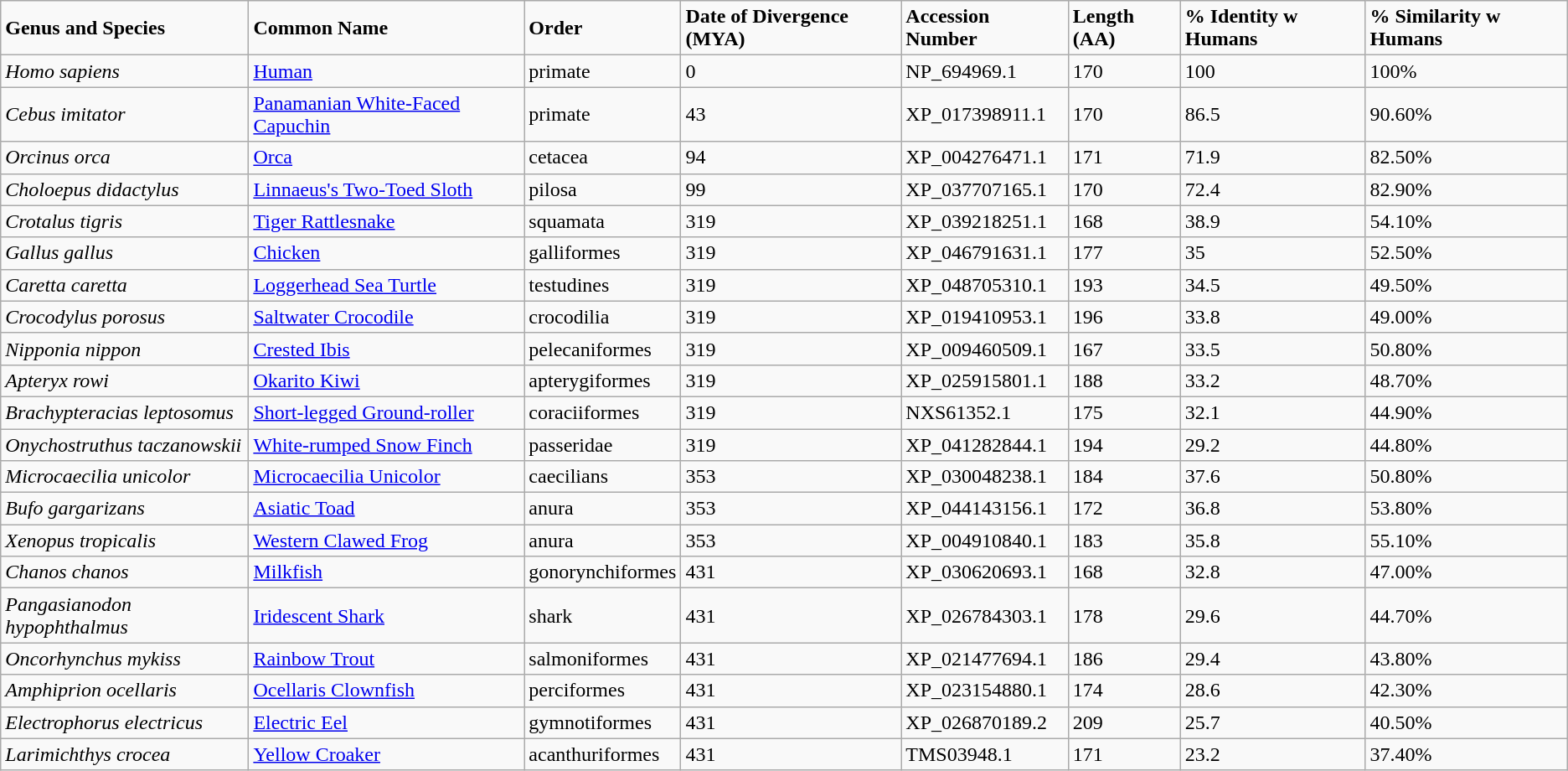<table class="wikitable">
<tr>
<td><strong>Genus and Species</strong></td>
<td><strong>Common Name</strong></td>
<td><strong>Order</strong></td>
<td><strong>Date of Divergence (MYA)</strong></td>
<td><strong>Accession Number</strong></td>
<td><strong>Length (AA)</strong></td>
<td><strong>% Identity w Humans</strong></td>
<td><strong>% Similarity w Humans</strong></td>
</tr>
<tr>
<td><em>Homo sapiens</em></td>
<td><a href='#'>Human</a></td>
<td>primate</td>
<td>0</td>
<td>NP_694969.1</td>
<td>170</td>
<td>100</td>
<td>100%</td>
</tr>
<tr>
<td><em>Cebus imitator</em></td>
<td><a href='#'>Panamanian White-Faced Capuchin</a></td>
<td>primate</td>
<td>43</td>
<td>XP_017398911.1</td>
<td>170</td>
<td>86.5</td>
<td>90.60%</td>
</tr>
<tr>
<td><em>Orcinus orca</em></td>
<td><a href='#'>Orca</a></td>
<td>cetacea</td>
<td>94</td>
<td>XP_004276471.1</td>
<td>171</td>
<td>71.9</td>
<td>82.50%</td>
</tr>
<tr>
<td><em>Choloepus didactylus</em></td>
<td><a href='#'>Linnaeus's Two-Toed Sloth</a></td>
<td>pilosa</td>
<td>99</td>
<td>XP_037707165.1</td>
<td>170</td>
<td>72.4</td>
<td>82.90%</td>
</tr>
<tr>
<td><em>Crotalus tigris</em></td>
<td><a href='#'>Tiger Rattlesnake</a></td>
<td>squamata</td>
<td>319</td>
<td>XP_039218251.1</td>
<td>168</td>
<td>38.9</td>
<td>54.10%</td>
</tr>
<tr>
<td><em>Gallus gallus</em></td>
<td><a href='#'>Chicken</a></td>
<td>galliformes</td>
<td>319</td>
<td>XP_046791631.1</td>
<td>177</td>
<td>35</td>
<td>52.50%</td>
</tr>
<tr>
<td><em>Caretta caretta</em></td>
<td><a href='#'>Loggerhead Sea Turtle</a></td>
<td>testudines</td>
<td>319</td>
<td>XP_048705310.1</td>
<td>193</td>
<td>34.5</td>
<td>49.50%</td>
</tr>
<tr>
<td><em>Crocodylus porosus</em></td>
<td><a href='#'>Saltwater Crocodile</a></td>
<td>crocodilia</td>
<td>319</td>
<td>XP_019410953.1</td>
<td>196</td>
<td>33.8</td>
<td>49.00%</td>
</tr>
<tr>
<td><em>Nipponia nippon</em></td>
<td><a href='#'>Crested Ibis</a></td>
<td>pelecaniformes</td>
<td>319</td>
<td>XP_009460509.1</td>
<td>167</td>
<td>33.5</td>
<td>50.80%</td>
</tr>
<tr>
<td><em>Apteryx rowi</em></td>
<td><a href='#'>Okarito Kiwi</a></td>
<td>apterygiformes</td>
<td>319</td>
<td>XP_025915801.1</td>
<td>188</td>
<td>33.2</td>
<td>48.70%</td>
</tr>
<tr>
<td><em>Brachypteracias leptosomus</em></td>
<td><a href='#'>Short-legged Ground-roller</a></td>
<td>coraciiformes</td>
<td>319</td>
<td>NXS61352.1</td>
<td>175</td>
<td>32.1</td>
<td>44.90%</td>
</tr>
<tr>
<td><em>Onychostruthus taczanowskii</em></td>
<td><a href='#'>White-rumped Snow Finch</a></td>
<td>passeridae</td>
<td>319</td>
<td>XP_041282844.1</td>
<td>194</td>
<td>29.2</td>
<td>44.80%</td>
</tr>
<tr>
<td><em>Microcaecilia unicolor</em></td>
<td><a href='#'>Microcaecilia Unicolor</a></td>
<td>caecilians</td>
<td>353</td>
<td>XP_030048238.1</td>
<td>184</td>
<td>37.6</td>
<td>50.80%</td>
</tr>
<tr>
<td><em>Bufo gargarizans</em></td>
<td><a href='#'>Asiatic Toad</a></td>
<td>anura</td>
<td>353</td>
<td>XP_044143156.1</td>
<td>172</td>
<td>36.8</td>
<td>53.80%</td>
</tr>
<tr>
<td><em>Xenopus tropicalis</em></td>
<td><a href='#'>Western Clawed Frog</a></td>
<td>anura</td>
<td>353</td>
<td>XP_004910840.1</td>
<td>183</td>
<td>35.8</td>
<td>55.10%</td>
</tr>
<tr>
<td><em>Chanos chanos</em></td>
<td><a href='#'>Milkfish</a></td>
<td>gonorynchiformes</td>
<td>431</td>
<td>XP_030620693.1</td>
<td>168</td>
<td>32.8</td>
<td>47.00%</td>
</tr>
<tr>
<td><em>Pangasianodon hypophthalmus</em></td>
<td><a href='#'>Iridescent Shark</a></td>
<td>shark</td>
<td>431</td>
<td>XP_026784303.1</td>
<td>178</td>
<td>29.6</td>
<td>44.70%</td>
</tr>
<tr>
<td><em>Oncorhynchus mykiss</em></td>
<td><a href='#'>Rainbow Trout</a></td>
<td>salmoniformes</td>
<td>431</td>
<td>XP_021477694.1</td>
<td>186</td>
<td>29.4</td>
<td>43.80%</td>
</tr>
<tr>
<td><em>Amphiprion ocellaris</em></td>
<td><a href='#'>Ocellaris Clownfish</a></td>
<td>perciformes</td>
<td>431</td>
<td>XP_023154880.1</td>
<td>174</td>
<td>28.6</td>
<td>42.30%</td>
</tr>
<tr>
<td><em>Electrophorus electricus</em></td>
<td><a href='#'>Electric Eel</a></td>
<td>gymnotiformes</td>
<td>431</td>
<td>XP_026870189.2</td>
<td>209</td>
<td>25.7</td>
<td>40.50%</td>
</tr>
<tr>
<td><em>Larimichthys crocea</em></td>
<td><a href='#'>Yellow Croaker</a></td>
<td>acanthuriformes</td>
<td>431</td>
<td>TMS03948.1</td>
<td>171</td>
<td>23.2</td>
<td>37.40%</td>
</tr>
</table>
